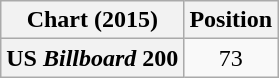<table class="wikitable plainrowheaders" style="text-align:center;">
<tr>
<th scope="col">Chart (2015)</th>
<th scope="col">Position</th>
</tr>
<tr>
<th scope="row">US <em>Billboard</em> 200</th>
<td>73</td>
</tr>
</table>
